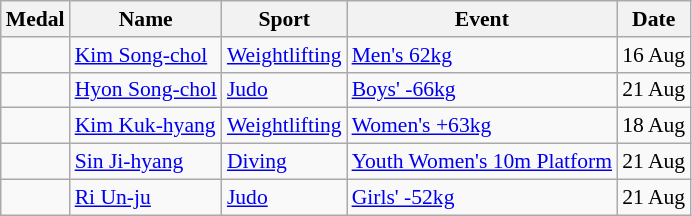<table class="wikitable sortable" style="font-size:90%">
<tr>
<th>Medal</th>
<th>Name</th>
<th>Sport</th>
<th>Event</th>
<th>Date</th>
</tr>
<tr>
<td></td>
<td><a href='#'>Kim Song-chol</a></td>
<td><a href='#'>Weightlifting</a></td>
<td><a href='#'>Men's 62kg</a></td>
<td>16 Aug</td>
</tr>
<tr>
<td></td>
<td><a href='#'>Hyon Song-chol</a></td>
<td><a href='#'>Judo</a></td>
<td><a href='#'>Boys' -66kg</a></td>
<td>21 Aug</td>
</tr>
<tr>
<td></td>
<td><a href='#'>Kim Kuk-hyang</a></td>
<td><a href='#'>Weightlifting</a></td>
<td><a href='#'>Women's +63kg</a></td>
<td>18 Aug</td>
</tr>
<tr>
<td></td>
<td><a href='#'>Sin Ji-hyang</a></td>
<td><a href='#'>Diving</a></td>
<td><a href='#'>Youth Women's 10m Platform</a></td>
<td>21 Aug</td>
</tr>
<tr>
<td></td>
<td><a href='#'>Ri Un-ju</a></td>
<td><a href='#'>Judo</a></td>
<td><a href='#'>Girls' -52kg</a></td>
<td>21 Aug</td>
</tr>
</table>
